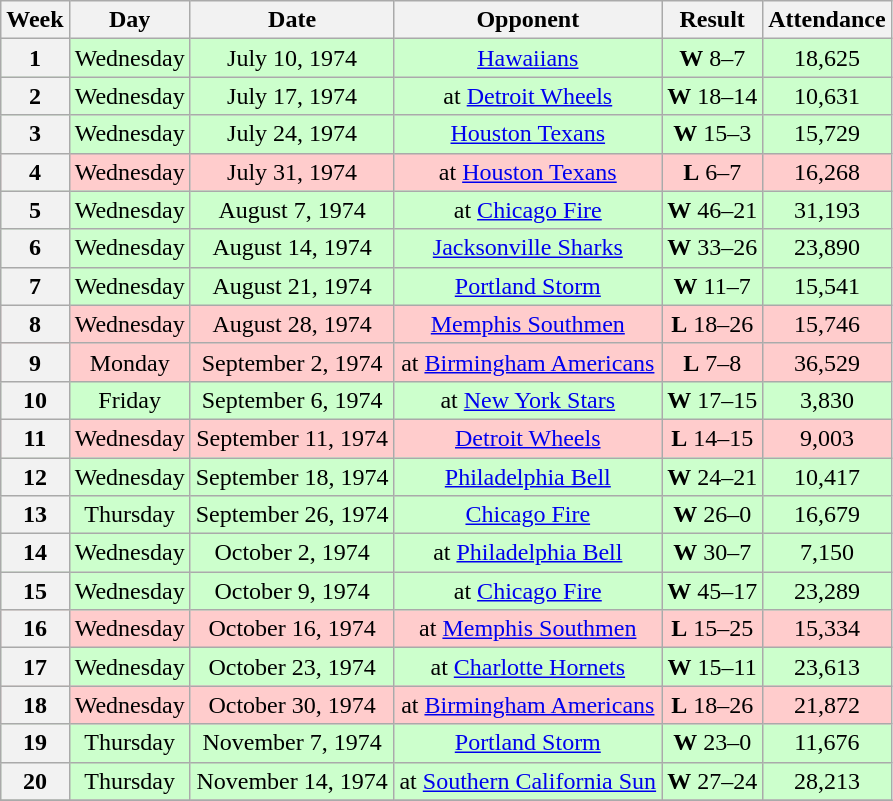<table class="wikitable">
<tr>
<th>Week</th>
<th>Day</th>
<th>Date</th>
<th>Opponent</th>
<th>Result</th>
<th>Attendance</th>
</tr>
<tr --- align="center" bgcolor="#CCFFCC">
<th>1</th>
<td>Wednesday</td>
<td>July 10, 1974</td>
<td><a href='#'>Hawaiians</a></td>
<td><strong>W</strong>  8–7</td>
<td>18,625</td>
</tr>
<tr --- align="center" bgcolor="#CCFFCC">
<th>2</th>
<td>Wednesday</td>
<td>July 17, 1974</td>
<td>at <a href='#'>Detroit Wheels</a></td>
<td><strong>W</strong>  18–14</td>
<td>10,631</td>
</tr>
<tr --- align="center" bgcolor="#CCFFCC">
<th>3</th>
<td>Wednesday</td>
<td>July 24, 1974</td>
<td><a href='#'>Houston Texans</a></td>
<td><strong>W</strong>  15–3</td>
<td>15,729</td>
</tr>
<tr --- align="center" bgcolor="#FFCCCC">
<th>4</th>
<td>Wednesday</td>
<td>July 31, 1974</td>
<td>at <a href='#'>Houston Texans</a></td>
<td><strong>L</strong>  6–7</td>
<td>16,268</td>
</tr>
<tr --- align="center" bgcolor="#CCFFCC">
<th>5</th>
<td>Wednesday</td>
<td>August 7, 1974</td>
<td>at <a href='#'>Chicago Fire</a></td>
<td><strong>W</strong>  46–21</td>
<td>31,193</td>
</tr>
<tr --- align="center" bgcolor="#CCFFCC">
<th>6</th>
<td>Wednesday</td>
<td>August 14, 1974</td>
<td><a href='#'>Jacksonville Sharks</a></td>
<td><strong>W</strong>  33–26</td>
<td>23,890</td>
</tr>
<tr --- align="center" bgcolor="#CCFFCC">
<th>7</th>
<td>Wednesday</td>
<td>August 21, 1974</td>
<td><a href='#'>Portland Storm</a></td>
<td><strong>W</strong>  11–7</td>
<td>15,541</td>
</tr>
<tr --- align="center" bgcolor="#FFCCCC">
<th>8</th>
<td>Wednesday</td>
<td>August 28, 1974</td>
<td><a href='#'>Memphis Southmen</a></td>
<td><strong>L</strong>  18–26</td>
<td>15,746</td>
</tr>
<tr --- align="center" bgcolor="#FFCCCC">
<th>9</th>
<td>Monday</td>
<td>September 2, 1974</td>
<td>at <a href='#'>Birmingham Americans</a></td>
<td><strong>L</strong>  7–8</td>
<td>36,529</td>
</tr>
<tr --- align="center" bgcolor="#CCFFCC">
<th>10</th>
<td>Friday</td>
<td>September 6, 1974</td>
<td>at <a href='#'>New York Stars</a></td>
<td><strong>W</strong>  17–15</td>
<td>3,830</td>
</tr>
<tr --- align="center" bgcolor="#FFCCCC">
<th>11</th>
<td>Wednesday</td>
<td>September 11, 1974</td>
<td><a href='#'>Detroit Wheels</a></td>
<td><strong>L</strong>  14–15</td>
<td>9,003</td>
</tr>
<tr --- align="center" bgcolor="#CCFFCC">
<th>12</th>
<td>Wednesday</td>
<td>September 18, 1974</td>
<td><a href='#'>Philadelphia Bell</a></td>
<td><strong>W</strong>  24–21</td>
<td>10,417</td>
</tr>
<tr --- align="center" bgcolor="#CCFFCC">
<th>13</th>
<td>Thursday</td>
<td>September 26, 1974</td>
<td><a href='#'>Chicago Fire</a></td>
<td><strong>W</strong>  26–0</td>
<td>16,679</td>
</tr>
<tr --- align="center" bgcolor="#CCFFCC">
<th>14</th>
<td>Wednesday</td>
<td>October 2, 1974</td>
<td>at <a href='#'>Philadelphia Bell</a></td>
<td><strong>W</strong>  30–7</td>
<td>7,150</td>
</tr>
<tr --- align="center" bgcolor="#CCFFCC">
<th>15</th>
<td>Wednesday</td>
<td>October 9, 1974</td>
<td>at <a href='#'>Chicago Fire</a></td>
<td><strong>W</strong>  45–17</td>
<td>23,289</td>
</tr>
<tr --- align="center" bgcolor="#FFCCCC">
<th>16</th>
<td>Wednesday</td>
<td>October 16, 1974</td>
<td>at <a href='#'>Memphis Southmen</a></td>
<td><strong>L</strong>  15–25</td>
<td>15,334</td>
</tr>
<tr --- align="center" bgcolor="#CCFFCC">
<th>17</th>
<td>Wednesday</td>
<td>October 23, 1974</td>
<td>at <a href='#'>Charlotte Hornets</a></td>
<td><strong>W</strong>  15–11</td>
<td>23,613</td>
</tr>
<tr --- align="center" bgcolor="#FFCCCC">
<th>18</th>
<td>Wednesday</td>
<td>October 30, 1974</td>
<td>at <a href='#'>Birmingham Americans</a></td>
<td><strong>L</strong>  18–26</td>
<td>21,872</td>
</tr>
<tr --- align="center" bgcolor="#CCFFCC">
<th>19</th>
<td>Thursday</td>
<td>November 7, 1974</td>
<td><a href='#'>Portland Storm</a></td>
<td><strong>W</strong>  23–0</td>
<td>11,676</td>
</tr>
<tr --- align="center" bgcolor="#CCFFCC">
<th>20</th>
<td>Thursday</td>
<td>November 14, 1974</td>
<td>at <a href='#'>Southern California Sun</a></td>
<td><strong>W</strong>  27–24</td>
<td>28,213</td>
</tr>
<tr --->
</tr>
</table>
